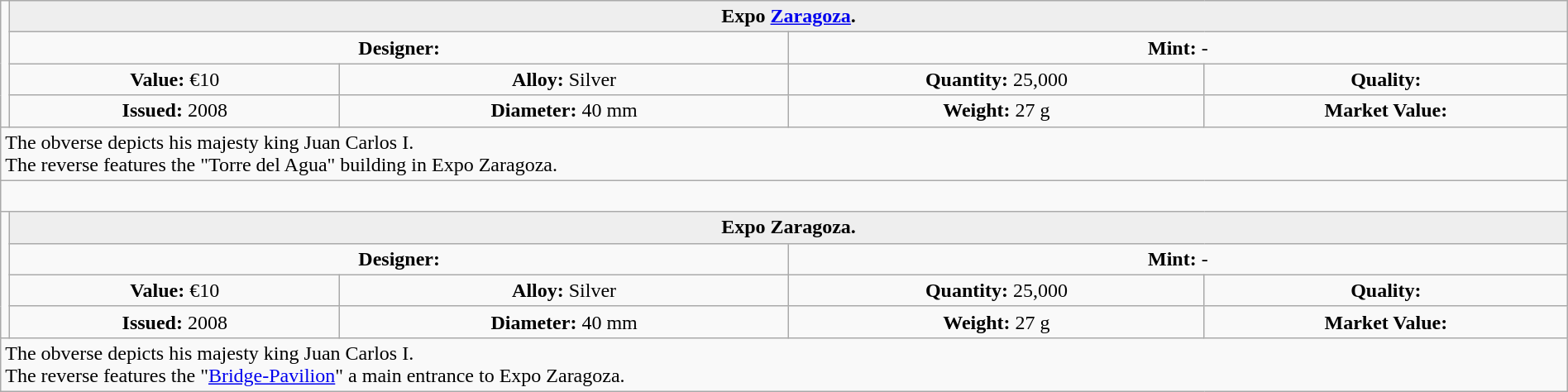<table class="wikitable" style="width:100%; margin:1em auto; text-align:center;">
<tr>
<td rowspan="4"  style="white-space:nowrap; width:330px;"></td>
<th colspan="4"  style="background:#eee;">Expo <a href='#'>Zaragoza</a>.</th>
</tr>
<tr>
<td colspan="2"  style="width:50%; "><strong>Designer:</strong></td>
<td colspan="2"  style="width:50%; "><strong>Mint:</strong> -</td>
</tr>
<tr>
<td><strong>Value:</strong> €10</td>
<td><strong>Alloy:</strong> Silver</td>
<td><strong>Quantity:</strong> 25,000</td>
<td><strong>Quality:</strong></td>
</tr>
<tr>
<td><strong>Issued:</strong> 2008</td>
<td><strong>Diameter:</strong> 40 mm</td>
<td><strong>Weight:</strong> 27 g</td>
<td><strong>Market Value:</strong></td>
</tr>
<tr>
<td colspan="5" style="text-align:left;">The obverse depicts his majesty king Juan Carlos I.<br>The reverse features the "Torre del Agua" building in Expo Zaragoza.</td>
</tr>
<tr>
<td colspan="5"> </td>
</tr>
<tr>
<td rowspan="4" style="white-space:nowrap; width:330px;"></td>
<th colspan="4" style="background:#eee;">Expo Zaragoza.</th>
</tr>
<tr>
<td colspan="2"  style="width:50%; "><strong>Designer:</strong></td>
<td colspan="2"  style="width:50%; "><strong>Mint:</strong> -</td>
</tr>
<tr>
<td><strong>Value:</strong> €10</td>
<td><strong>Alloy:</strong> Silver</td>
<td><strong>Quantity:</strong> 25,000</td>
<td><strong>Quality:</strong></td>
</tr>
<tr>
<td><strong>Issued:</strong> 2008</td>
<td><strong>Diameter:</strong> 40 mm</td>
<td><strong>Weight:</strong> 27 g</td>
<td><strong>Market Value:</strong></td>
</tr>
<tr>
<td colspan="5" style="text-align:left;">The obverse depicts his majesty king Juan Carlos I.<br>The reverse features the "<a href='#'>Bridge-Pavilion</a>" a main entrance to Expo Zaragoza.</td>
</tr>
</table>
